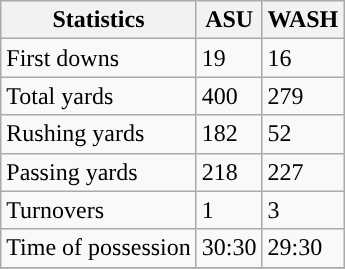<table class="wikitable" style="float: left;">
<tr>
<th>Statistics</th>
<th>ASU</th>
<th>WASH</th>
</tr>
<tr>
<td>First downs</td>
<td>19</td>
<td>16</td>
</tr>
<tr>
<td>Total yards</td>
<td>400</td>
<td>279</td>
</tr>
<tr>
<td>Rushing yards</td>
<td>182</td>
<td>52</td>
</tr>
<tr>
<td>Passing yards</td>
<td>218</td>
<td>227</td>
</tr>
<tr>
<td>Turnovers</td>
<td>1</td>
<td>3</td>
</tr>
<tr>
<td>Time of possession</td>
<td>30:30</td>
<td>29:30</td>
</tr>
<tr>
</tr>
</table>
